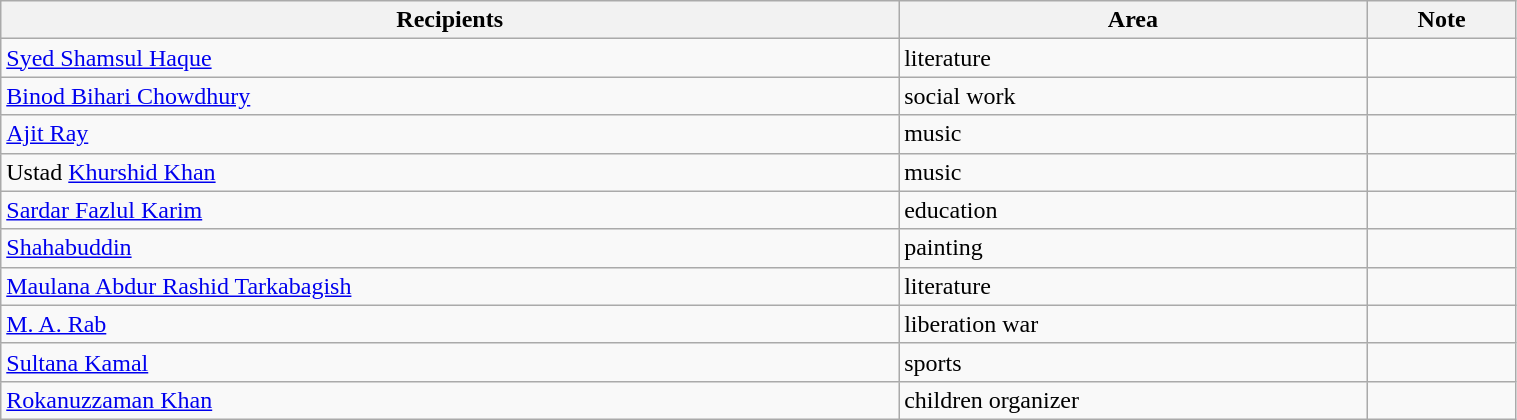<table class="wikitable" style="width:80%;">
<tr>
<th>Recipients</th>
<th>Area</th>
<th>Note</th>
</tr>
<tr>
<td><a href='#'>Syed Shamsul Haque</a></td>
<td>literature</td>
<td></td>
</tr>
<tr>
<td><a href='#'>Binod Bihari Chowdhury</a></td>
<td>social work</td>
<td></td>
</tr>
<tr>
<td><a href='#'>Ajit Ray</a></td>
<td>music</td>
<td></td>
</tr>
<tr>
<td>Ustad <a href='#'>Khurshid Khan</a></td>
<td>music</td>
<td></td>
</tr>
<tr>
<td><a href='#'>Sardar Fazlul Karim</a></td>
<td>education</td>
<td></td>
</tr>
<tr>
<td><a href='#'>Shahabuddin</a></td>
<td>painting</td>
<td></td>
</tr>
<tr>
<td><a href='#'>Maulana Abdur Rashid Tarkabagish</a></td>
<td>literature</td>
<td></td>
</tr>
<tr>
<td><a href='#'>M. A. Rab</a></td>
<td>liberation war</td>
<td></td>
</tr>
<tr>
<td><a href='#'>Sultana Kamal</a></td>
<td>sports</td>
<td></td>
</tr>
<tr>
<td><a href='#'>Rokanuzzaman Khan</a></td>
<td>children organizer</td>
<td></td>
</tr>
</table>
